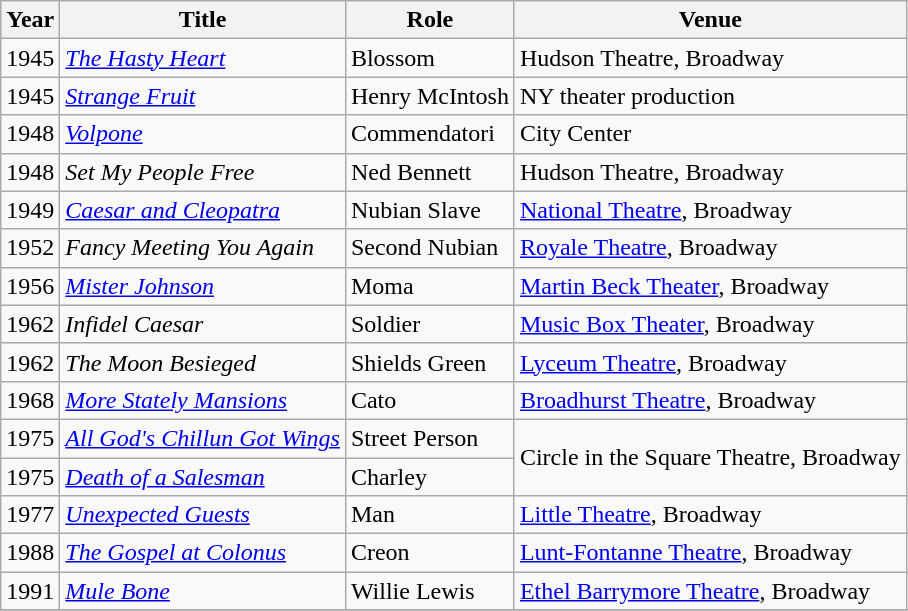<table class="wikitable plainrowheaders unsortable" style="margin-right: 0;">
<tr>
<th scope="col">Year</th>
<th scope="col">Title</th>
<th scope="col">Role</th>
<th scope="col" class="unsortable">Venue</th>
</tr>
<tr>
<td>1945</td>
<td><em><a href='#'>The Hasty Heart</a></em></td>
<td>Blossom</td>
<td>Hudson Theatre, Broadway</td>
</tr>
<tr>
<td>1945</td>
<td><em><a href='#'>Strange Fruit</a></em></td>
<td>Henry McIntosh</td>
<td>NY theater production</td>
</tr>
<tr>
<td>1948</td>
<td><em><a href='#'>Volpone</a></em></td>
<td>Commendatori</td>
<td>City Center</td>
</tr>
<tr>
<td>1948</td>
<td><em>Set My People Free</em></td>
<td>Ned Bennett</td>
<td>Hudson Theatre, Broadway</td>
</tr>
<tr>
<td>1949</td>
<td><em><a href='#'>Caesar and Cleopatra</a></em></td>
<td>Nubian Slave</td>
<td><a href='#'>National Theatre</a>, Broadway</td>
</tr>
<tr>
<td>1952</td>
<td><em>Fancy Meeting You Again</em></td>
<td>Second Nubian</td>
<td><a href='#'>Royale Theatre</a>, Broadway</td>
</tr>
<tr>
<td>1956</td>
<td><em><a href='#'>Mister Johnson</a></em></td>
<td>Moma</td>
<td><a href='#'>Martin Beck Theater</a>, Broadway</td>
</tr>
<tr>
<td>1962</td>
<td><em>Infidel Caesar</em></td>
<td>Soldier</td>
<td><a href='#'>Music Box Theater</a>, Broadway</td>
</tr>
<tr>
<td>1962</td>
<td><em>The Moon Besieged</em></td>
<td>Shields Green</td>
<td><a href='#'>Lyceum Theatre</a>, Broadway</td>
</tr>
<tr>
<td>1968</td>
<td><em><a href='#'>More Stately Mansions</a></em></td>
<td>Cato</td>
<td><a href='#'>Broadhurst Theatre</a>, Broadway</td>
</tr>
<tr>
<td>1975</td>
<td><em><a href='#'>All God's Chillun Got Wings</a></em></td>
<td>Street Person</td>
<td rowspan=2>Circle in the Square Theatre, Broadway</td>
</tr>
<tr>
<td>1975</td>
<td><em><a href='#'>Death of a Salesman</a></em></td>
<td>Charley</td>
</tr>
<tr>
<td>1977</td>
<td><em><a href='#'>Unexpected Guests</a></em></td>
<td>Man</td>
<td><a href='#'>Little Theatre</a>, Broadway</td>
</tr>
<tr>
<td>1988</td>
<td><em><a href='#'>The Gospel at Colonus</a></em></td>
<td>Creon</td>
<td><a href='#'>Lunt-Fontanne Theatre</a>, Broadway</td>
</tr>
<tr>
<td>1991</td>
<td><em><a href='#'>Mule Bone</a></em></td>
<td>Willie Lewis</td>
<td><a href='#'>Ethel Barrymore Theatre</a>, Broadway</td>
</tr>
<tr>
</tr>
</table>
